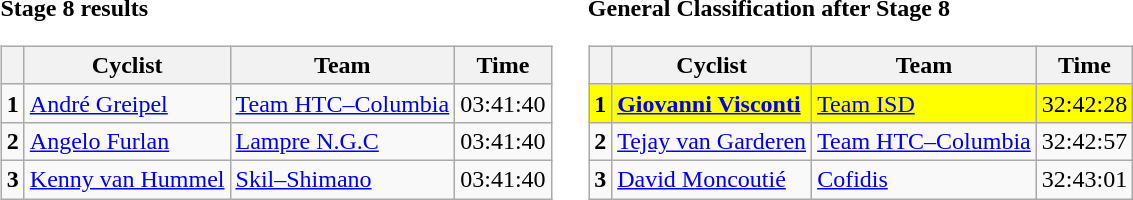<table>
<tr>
<td><strong>Stage 8 results</strong><br><table class="wikitable">
<tr>
<th></th>
<th>Cyclist</th>
<th>Team</th>
<th>Time</th>
</tr>
<tr>
<td><strong>1</strong></td>
<td> <a href='#'>André Greipel</a></td>
<td><a href='#'>Team HTC–Columbia</a></td>
<td>03:41:40</td>
</tr>
<tr>
<td><strong>2</strong></td>
<td> <a href='#'>Angelo Furlan</a></td>
<td><a href='#'>Lampre N.G.C</a></td>
<td>03:41:40</td>
</tr>
<tr>
<td><strong>3</strong></td>
<td> <a href='#'>Kenny van Hummel</a></td>
<td><a href='#'>Skil–Shimano</a></td>
<td>03:41:40</td>
</tr>
</table>
</td>
<td></td>
<td><strong>General Classification after Stage 8</strong><br><table class="wikitable">
<tr>
<th></th>
<th>Cyclist</th>
<th>Team</th>
<th>Time</th>
</tr>
<tr style="background:yellow">
<td><strong>1</strong></td>
<td> <strong><a href='#'>Giovanni Visconti</a></strong></td>
<td><a href='#'>Team ISD</a></td>
<td>32:42:28</td>
</tr>
<tr>
<td><strong>2</strong></td>
<td> <a href='#'>Tejay van Garderen</a></td>
<td><a href='#'>Team HTC–Columbia</a></td>
<td>32:42:57</td>
</tr>
<tr>
<td><strong>3</strong></td>
<td> <a href='#'>David Moncoutié</a></td>
<td><a href='#'>Cofidis</a></td>
<td>32:43:01</td>
</tr>
</table>
</td>
</tr>
</table>
